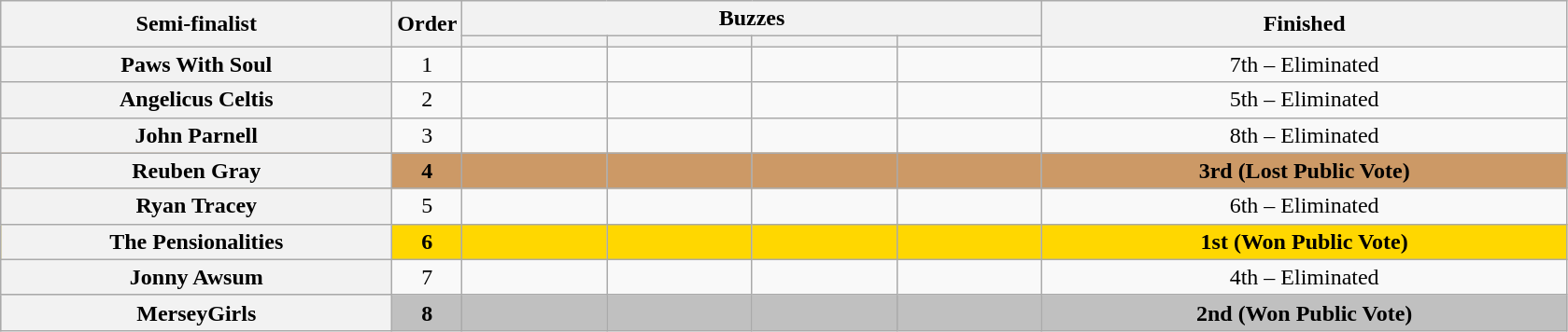<table class="wikitable plainrowheaders sortable" style="text-align:center;">
<tr>
<th scope="col" rowspan="2" class="unsortable" style="width:17em;">Semi-finalist</th>
<th scope="col" rowspan="2" style="width:1em;">Order</th>
<th scope="col" colspan="4" class="unsortable" style="width:24em;">Buzzes</th>
<th scope="col" rowspan="2" style="width:23em;">Finished </th>
</tr>
<tr>
<th scope="col" class="unsortable" style="width:6em;"></th>
<th scope="col" class="unsortable" style="width:6em;"></th>
<th scope="col" class="unsortable" style="width:6em;"></th>
<th scope="col" class="unsortable" style="width:6em;"></th>
</tr>
<tr>
<th scope="row">Paws With Soul</th>
<td>1</td>
<td style="text-align:center;"></td>
<td style="text-align:center;"></td>
<td style="text-align:center;"></td>
<td style="text-align:center;"></td>
<td>7th – Eliminated</td>
</tr>
<tr>
<th scope="row">Angelicus Celtis</th>
<td>2</td>
<td style="text-align:center;"></td>
<td style="text-align:center;"></td>
<td style="text-align:center;"></td>
<td style="text-align:center;"></td>
<td>5th – Eliminated</td>
</tr>
<tr>
<th scope="row">John Parnell</th>
<td>3</td>
<td style="text-align:center;"></td>
<td style="text-align:center;"></td>
<td style="text-align:center;"></td>
<td style="text-align:center;"></td>
<td>8th – Eliminated</td>
</tr>
<tr style="background:#c96;">
<th scope="row"><strong>Reuben Gray</strong></th>
<td><strong>4</strong></td>
<td style="text-align:center;"></td>
<td style="text-align:center;"></td>
<td style="text-align:center;"></td>
<td style="text-align:center;"></td>
<td><strong>3rd (Lost Public Vote)</strong></td>
</tr>
<tr>
<th scope="row">Ryan Tracey</th>
<td>5</td>
<td style="text-align:center;"></td>
<td style="text-align:center;"></td>
<td style="text-align:center;"></td>
<td style="text-align:center;"></td>
<td>6th – Eliminated</td>
</tr>
<tr style="background:gold;">
<th scope="row"><strong>The Pensionalities</strong></th>
<td><strong>6</strong></td>
<td style="text-align:center;"></td>
<td style="text-align:center;"></td>
<td style="text-align:center;"></td>
<td style="text-align:center;"></td>
<td><strong>1st (Won Public Vote)</strong></td>
</tr>
<tr>
<th scope="row">Jonny Awsum</th>
<td>7</td>
<td style="text-align:center;"></td>
<td style="text-align:center;"></td>
<td style="text-align:center;"></td>
<td style="text-align:center;"></td>
<td>4th – Eliminated</td>
</tr>
<tr style="background:silver;">
<th scope="row"><strong>MerseyGirls</strong></th>
<td><strong>8</strong></td>
<td style="text-align:center;"></td>
<td style="text-align:center;"></td>
<td style="text-align:center;"></td>
<td style="text-align:center;"></td>
<td><strong>2nd (Won Public Vote)</strong></td>
</tr>
</table>
